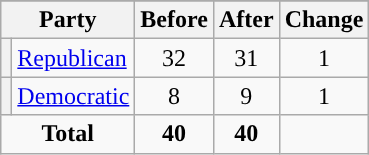<table class="wikitable" style="text-align:center;">
<tr>
</tr>
<tr>
<th colspan=2>Party</th>
<th>Before</th>
<th>After</th>
<th>Change</th>
</tr>
<tr>
<th style="background-color:"></th>
<td style="text-align:left;"><a href='#'>Republican</a></td>
<td>32</td>
<td>31</td>
<td> 1</td>
</tr>
<tr>
<th style="background-color:"></th>
<td style="text-align:left;"><a href='#'>Democratic</a></td>
<td>8</td>
<td>9</td>
<td> 1</td>
</tr>
<tr>
<td colspan=2><strong>Total</strong></td>
<td><strong>40</strong></td>
<td><strong>40</strong></td>
<td></td>
</tr>
</table>
